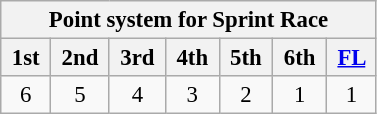<table class="wikitable" style="font-size:95%; text-align:center">
<tr>
<th colspan="8">Point system for Sprint Race</th>
</tr>
<tr>
<th> 1st </th>
<th> 2nd </th>
<th> 3rd </th>
<th> 4th </th>
<th> 5th </th>
<th> 6th </th>
<th> <strong><a href='#'>FL</a></strong> </th>
</tr>
<tr>
<td>6</td>
<td>5</td>
<td>4</td>
<td>3</td>
<td>2</td>
<td>1</td>
<td>1</td>
</tr>
</table>
